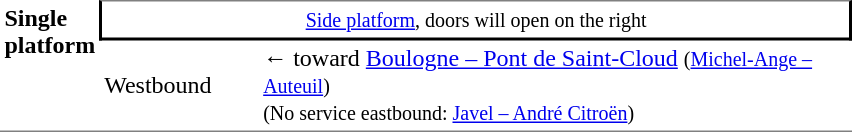<table table border=0 cellspacing=0 cellpadding=3>
<tr>
<td style="border-bottom:solid 1px gray;" width=50 rowspan=10 valign=top><strong>Single platform</strong></td>
<td style="border-top:solid 1px gray;border-right:solid 2px black;border-left:solid 2px black;border-bottom:solid 2px black;text-align:center;" colspan=2><small><a href='#'>Side platform</a>, doors will open on the right</small></td>
</tr>
<tr>
<td style="border-bottom:solid 1px gray;" width=100>Westbound</td>
<td style="border-bottom:solid 1px gray;" width=390>←   toward <a href='#'>Boulogne – Pont de Saint-Cloud</a> <small>(<a href='#'>Michel-Ange – Auteuil</a>)</small><br><small>(No service eastbound: <a href='#'>Javel – André Citroën</a>)</small></td>
</tr>
</table>
